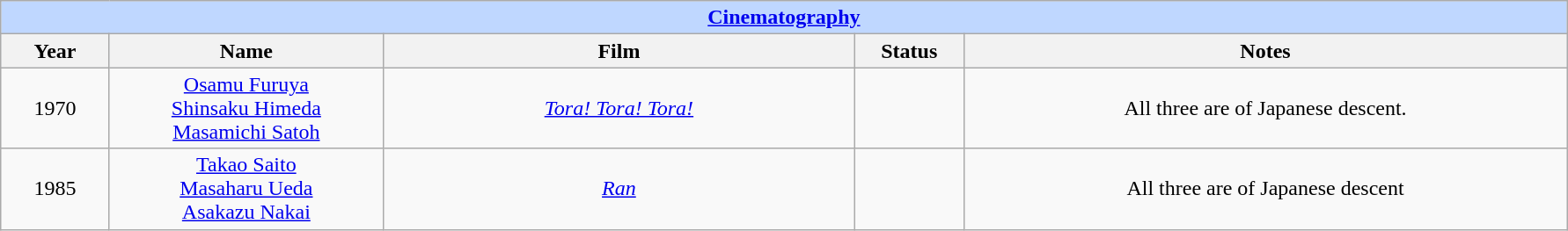<table class="wikitable" style="text-align: center">
<tr style="background:#bfd7ff;">
<td colspan="6" style="text-align:center;"><strong><a href='#'>Cinematography</a></strong></td>
</tr>
<tr style="background:#ebf5ff;">
<th style="width:75px;">Year</th>
<th style="width:200px;">Name</th>
<th style="width:350px;">Film</th>
<th style="width:75px;">Status</th>
<th style="width:450px;">Notes</th>
</tr>
<tr>
<td>1970</td>
<td><a href='#'>Osamu Furuya</a><br><a href='#'>Shinsaku Himeda</a><br><a href='#'>Masamichi Satoh</a></td>
<td><em><a href='#'>Tora! Tora! Tora!</a></em></td>
<td></td>
<td>All three are of Japanese descent.<br></td>
</tr>
<tr>
<td>1985</td>
<td><a href='#'>Takao Saito</a><br><a href='#'>Masaharu Ueda</a><br><a href='#'>Asakazu Nakai</a></td>
<td><em><a href='#'>Ran</a></em></td>
<td></td>
<td>All three are of Japanese descent</td>
</tr>
</table>
